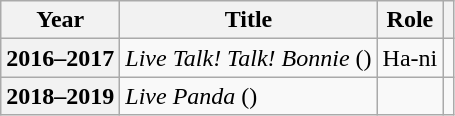<table class="wikitable plainrowheaders sortable">
<tr>
<th scope="col">Year</th>
<th scope="col">Title</th>
<th scope="col">Role</th>
<th scope="col" class="unsortable"></th>
</tr>
<tr>
<th scope="row">2016–2017</th>
<td><em>Live Talk! Talk! Bonnie</em> ()</td>
<td>Ha-ni</td>
<td style="text-align:center"></td>
</tr>
<tr>
<th scope="row">2018–2019</th>
<td><em>Live Panda</em> ()</td>
<td></td>
<td style="text-align:center"></td>
</tr>
</table>
